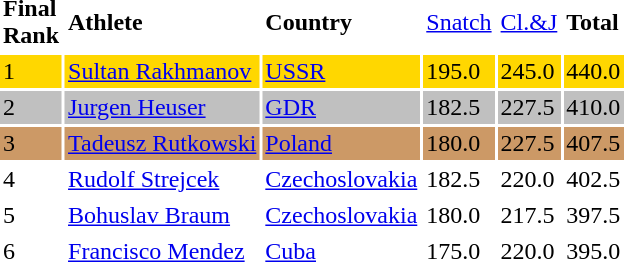<table border="0" Cellpadding="2">
<tr>
<td><strong>Final <br> Rank</strong></td>
<td><strong>Athlete</strong></td>
<td><strong>Country</strong></td>
<td><a href='#'>Snatch</a></td>
<td><a href='#'>Cl.&J</a></td>
<td><strong>Total</strong></td>
</tr>
<tr bgcolor="gold">
<td>1</td>
<td><a href='#'>Sultan Rakhmanov</a></td>
<td><a href='#'>USSR</a></td>
<td>195.0</td>
<td>245.0</td>
<td>440.0</td>
</tr>
<tr bgcolor="silver">
<td>2</td>
<td><a href='#'>Jurgen Heuser</a></td>
<td><a href='#'>GDR</a></td>
<td>182.5</td>
<td>227.5</td>
<td>410.0</td>
</tr>
<tr bgcolor="cc9966">
<td>3</td>
<td><a href='#'>Tadeusz Rutkowski</a></td>
<td><a href='#'>Poland</a></td>
<td>180.0</td>
<td>227.5</td>
<td>407.5</td>
</tr>
<tr>
<td>4</td>
<td><a href='#'>Rudolf Strejcek</a></td>
<td><a href='#'>Czechoslovakia</a></td>
<td>182.5</td>
<td>220.0</td>
<td>402.5</td>
</tr>
<tr>
<td>5</td>
<td><a href='#'>Bohuslav Braum</a></td>
<td><a href='#'>Czechoslovakia</a></td>
<td>180.0</td>
<td>217.5</td>
<td>397.5</td>
</tr>
<tr>
<td>6</td>
<td><a href='#'>Francisco Mendez</a></td>
<td><a href='#'>Cuba</a></td>
<td>175.0</td>
<td>220.0</td>
<td>395.0</td>
</tr>
</table>
